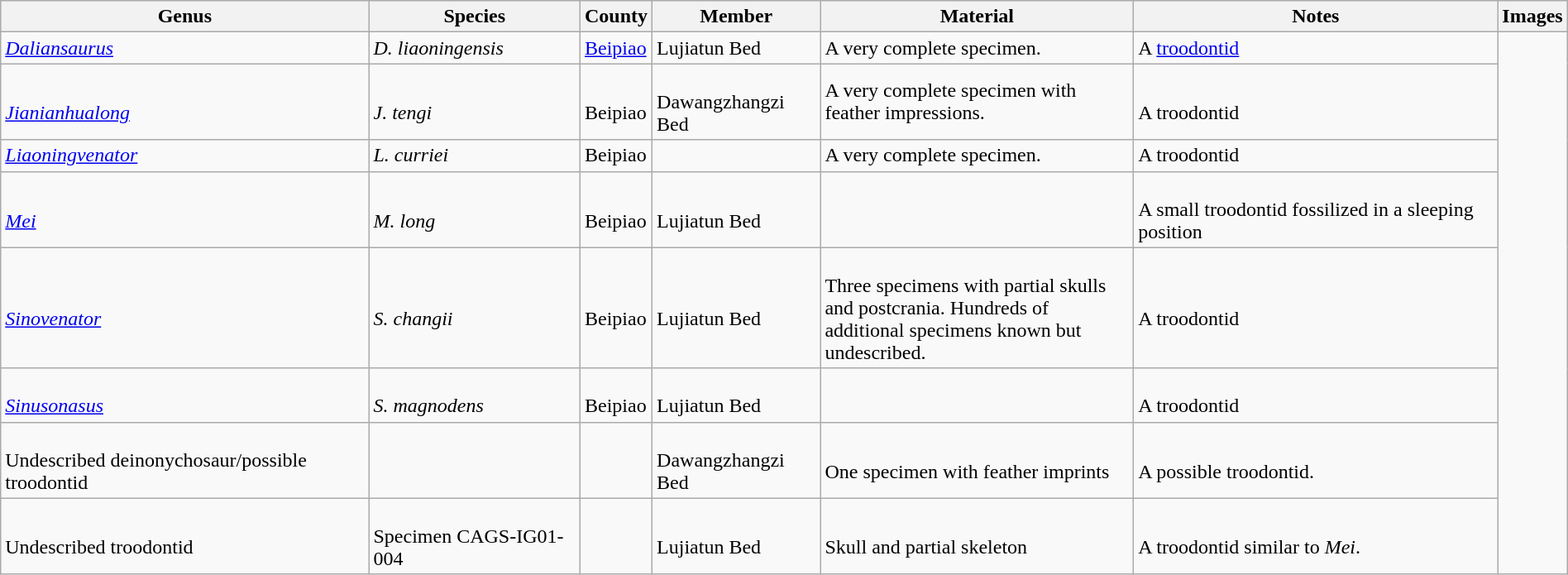<table class="wikitable" align="center" width="100%">
<tr>
<th>Genus</th>
<th>Species</th>
<th>County</th>
<th>Member</th>
<th width="20%">Material</th>
<th>Notes</th>
<th>Images</th>
</tr>
<tr>
<td><em><a href='#'>Daliansaurus</a></em></td>
<td><em>D. liaoningensis</em></td>
<td><a href='#'>Beipiao</a></td>
<td>Lujiatun Bed</td>
<td>A very complete specimen.</td>
<td>A <a href='#'>troodontid</a></td>
<td rowspan = "100"><br>



</td>
</tr>
<tr>
<td><br><em><a href='#'>Jianianhualong</a></em></td>
<td><br><em>J. tengi</em></td>
<td><br>Beipiao</td>
<td><br>Dawangzhangzi Bed</td>
<td>A very complete specimen with feather impressions.</td>
<td><br>A troodontid</td>
</tr>
<tr>
<td><em><a href='#'>Liaoningvenator</a></em></td>
<td><em>L. curriei</em></td>
<td>Beipiao</td>
<td></td>
<td>A very complete specimen.</td>
<td>A troodontid</td>
</tr>
<tr>
<td><br><em><a href='#'>Mei</a></em></td>
<td><br><em>M. long</em></td>
<td><br>Beipiao</td>
<td><br>Lujiatun Bed</td>
<td></td>
<td><br>A small troodontid fossilized in a sleeping position</td>
</tr>
<tr>
<td><br><em><a href='#'>Sinovenator</a></em></td>
<td><br><em>S. changii</em></td>
<td><br>Beipiao</td>
<td><br>Lujiatun Bed</td>
<td><br>Three specimens with partial skulls and postcrania. Hundreds of additional specimens known but undescribed.</td>
<td><br>A troodontid</td>
</tr>
<tr>
<td><br><em><a href='#'>Sinusonasus</a></em></td>
<td><br><em>S. magnodens</em></td>
<td><br>Beipiao</td>
<td><br>Lujiatun Bed</td>
<td></td>
<td><br>A troodontid</td>
</tr>
<tr>
<td><br>Undescribed deinonychosaur/possible troodontid</td>
<td></td>
<td></td>
<td><br>Dawangzhangzi Bed</td>
<td><br>One specimen with feather imprints</td>
<td><br>A possible troodontid.</td>
</tr>
<tr>
<td><br>Undescribed troodontid</td>
<td><br>Specimen CAGS-IG01-004</td>
<td></td>
<td><br>Lujiatun Bed</td>
<td><br>Skull and partial skeleton</td>
<td><br>A troodontid similar to <em>Mei</em>.</td>
</tr>
</table>
